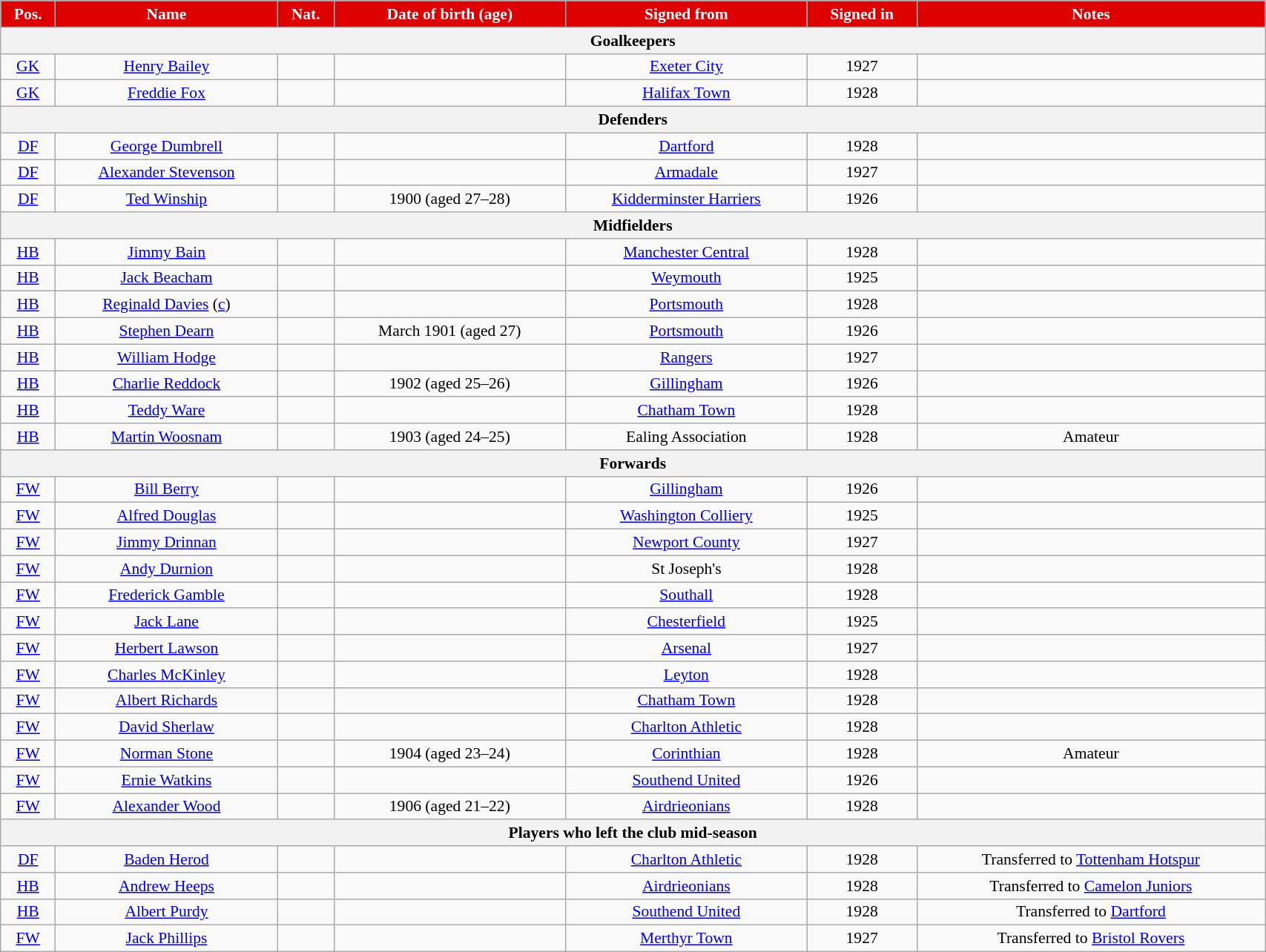<table class="wikitable"  style="text-align:center; font-size:90%; width:90%;">
<tr>
<th style="background:#d00; color:white; text-align:center;">Pos.</th>
<th style="background:#d00; color:white; text-align:center;">Name</th>
<th style="background:#d00; color:white; text-align:center;">Nat.</th>
<th style="background:#d00; color:white; text-align:center;">Date of birth (age)</th>
<th style="background:#d00; color:white; text-align:center;">Signed from</th>
<th style="background:#d00; color:white; text-align:center;">Signed in</th>
<th style="background:#d00; color:white; text-align:center;">Notes</th>
</tr>
<tr>
<th colspan="7">Goalkeepers</th>
</tr>
<tr>
<td><a href='#'>GK</a></td>
<td><a href='#'>Henry Bailey</a></td>
<td></td>
<td></td>
<td><a href='#'>Exeter City</a></td>
<td>1927</td>
<td></td>
</tr>
<tr>
<td><a href='#'>GK</a></td>
<td><a href='#'>Freddie Fox</a></td>
<td></td>
<td></td>
<td><a href='#'>Halifax Town</a></td>
<td>1928</td>
<td></td>
</tr>
<tr>
<th colspan="7">Defenders</th>
</tr>
<tr>
<td><a href='#'>DF</a></td>
<td><a href='#'>George Dumbrell</a></td>
<td></td>
<td></td>
<td><a href='#'>Dartford</a></td>
<td>1928</td>
<td></td>
</tr>
<tr>
<td><a href='#'>DF</a></td>
<td><a href='#'>Alexander Stevenson</a></td>
<td></td>
<td></td>
<td><a href='#'>Armadale</a></td>
<td>1927</td>
<td></td>
</tr>
<tr>
<td><a href='#'>DF</a></td>
<td><a href='#'>Ted Winship</a></td>
<td></td>
<td>1900 (aged 27–28)</td>
<td><a href='#'>Kidderminster Harriers</a></td>
<td>1926</td>
<td></td>
</tr>
<tr>
<th colspan="7">Midfielders</th>
</tr>
<tr>
<td><a href='#'>HB</a></td>
<td><a href='#'>Jimmy Bain</a></td>
<td></td>
<td></td>
<td><a href='#'>Manchester Central</a></td>
<td>1928</td>
<td></td>
</tr>
<tr>
<td><a href='#'>HB</a></td>
<td><a href='#'>Jack Beacham</a></td>
<td></td>
<td></td>
<td><a href='#'>Weymouth</a></td>
<td>1925</td>
<td></td>
</tr>
<tr>
<td><a href='#'>HB</a></td>
<td><a href='#'>Reginald Davies</a> (<a href='#'>c</a>)</td>
<td></td>
<td></td>
<td><a href='#'>Portsmouth</a></td>
<td>1928</td>
<td></td>
</tr>
<tr>
<td><a href='#'>HB</a></td>
<td><a href='#'>Stephen Dearn</a></td>
<td></td>
<td>March 1901 (aged 27)</td>
<td><a href='#'>Portsmouth</a></td>
<td>1926</td>
<td></td>
</tr>
<tr>
<td><a href='#'>HB</a></td>
<td><a href='#'>William Hodge</a></td>
<td></td>
<td></td>
<td><a href='#'>Rangers</a></td>
<td>1927</td>
<td></td>
</tr>
<tr>
<td><a href='#'>HB</a></td>
<td><a href='#'>Charlie Reddock</a></td>
<td></td>
<td>1902 (aged 25–26)</td>
<td><a href='#'>Gillingham</a></td>
<td>1926</td>
<td></td>
</tr>
<tr>
<td><a href='#'>HB</a></td>
<td><a href='#'>Teddy Ware</a></td>
<td></td>
<td></td>
<td><a href='#'>Chatham Town</a></td>
<td>1928</td>
<td></td>
</tr>
<tr>
<td><a href='#'>HB</a></td>
<td><a href='#'>Martin Woosnam</a></td>
<td></td>
<td>1903 (aged 24–25)</td>
<td>Ealing Association</td>
<td>1928</td>
<td>Amateur</td>
</tr>
<tr>
<th colspan="7">Forwards</th>
</tr>
<tr>
<td><a href='#'>FW</a></td>
<td><a href='#'>Bill Berry</a></td>
<td></td>
<td></td>
<td><a href='#'>Gillingham</a></td>
<td>1926</td>
<td></td>
</tr>
<tr>
<td><a href='#'>FW</a></td>
<td><a href='#'>Alfred Douglas</a></td>
<td></td>
<td></td>
<td><a href='#'>Washington Colliery</a></td>
<td>1925</td>
<td></td>
</tr>
<tr>
<td><a href='#'>FW</a></td>
<td><a href='#'>Jimmy Drinnan</a></td>
<td></td>
<td></td>
<td><a href='#'>Newport County</a></td>
<td>1927</td>
<td></td>
</tr>
<tr>
<td><a href='#'>FW</a></td>
<td><a href='#'>Andy Durnion</a></td>
<td></td>
<td></td>
<td>St Joseph's</td>
<td>1928</td>
<td></td>
</tr>
<tr>
<td><a href='#'>FW</a></td>
<td><a href='#'>Frederick Gamble</a></td>
<td></td>
<td></td>
<td><a href='#'>Southall</a></td>
<td>1928</td>
<td></td>
</tr>
<tr>
<td><a href='#'>FW</a></td>
<td><a href='#'>Jack Lane</a></td>
<td></td>
<td></td>
<td><a href='#'>Chesterfield</a></td>
<td>1925</td>
<td></td>
</tr>
<tr>
<td><a href='#'>FW</a></td>
<td><a href='#'>Herbert Lawson</a></td>
<td></td>
<td></td>
<td><a href='#'>Arsenal</a></td>
<td>1927</td>
<td></td>
</tr>
<tr>
<td><a href='#'>FW</a></td>
<td><a href='#'>Charles McKinley</a></td>
<td></td>
<td></td>
<td><a href='#'>Leyton</a></td>
<td>1928</td>
<td></td>
</tr>
<tr>
<td><a href='#'>FW</a></td>
<td><a href='#'>Albert Richards</a></td>
<td></td>
<td></td>
<td><a href='#'>Chatham Town</a></td>
<td>1928</td>
<td></td>
</tr>
<tr>
<td><a href='#'>FW</a></td>
<td><a href='#'>David Sherlaw</a></td>
<td></td>
<td></td>
<td><a href='#'>Charlton Athletic</a></td>
<td>1928</td>
<td></td>
</tr>
<tr>
<td><a href='#'>FW</a></td>
<td><a href='#'>Norman Stone</a></td>
<td></td>
<td>1904 (aged 23–24)</td>
<td><a href='#'>Corinthian</a></td>
<td>1928</td>
<td>Amateur</td>
</tr>
<tr>
<td><a href='#'>FW</a></td>
<td><a href='#'>Ernie Watkins</a></td>
<td></td>
<td></td>
<td><a href='#'>Southend United</a></td>
<td>1926</td>
<td></td>
</tr>
<tr>
<td><a href='#'>FW</a></td>
<td><a href='#'>Alexander Wood</a></td>
<td></td>
<td>1906 (aged 21–22)</td>
<td><a href='#'>Airdrieonians</a></td>
<td>1928</td>
<td></td>
</tr>
<tr>
<th colspan="7">Players who left the club mid-season</th>
</tr>
<tr>
<td><a href='#'>DF</a></td>
<td><a href='#'>Baden Herod</a></td>
<td></td>
<td></td>
<td><a href='#'>Charlton Athletic</a></td>
<td>1928</td>
<td>Transferred to <a href='#'>Tottenham Hotspur</a></td>
</tr>
<tr>
<td><a href='#'>HB</a></td>
<td><a href='#'>Andrew Heeps</a></td>
<td></td>
<td></td>
<td><a href='#'>Airdrieonians</a></td>
<td>1928</td>
<td>Transferred to <a href='#'>Camelon Juniors</a></td>
</tr>
<tr>
<td><a href='#'>HB</a></td>
<td><a href='#'>Albert Purdy</a></td>
<td></td>
<td></td>
<td><a href='#'>Southend United</a></td>
<td>1928</td>
<td>Transferred to <a href='#'>Dartford</a></td>
</tr>
<tr>
<td><a href='#'>FW</a></td>
<td><a href='#'>Jack Phillips</a></td>
<td></td>
<td></td>
<td><a href='#'>Merthyr Town</a></td>
<td>1927</td>
<td>Transferred to <a href='#'>Bristol Rovers</a></td>
</tr>
</table>
